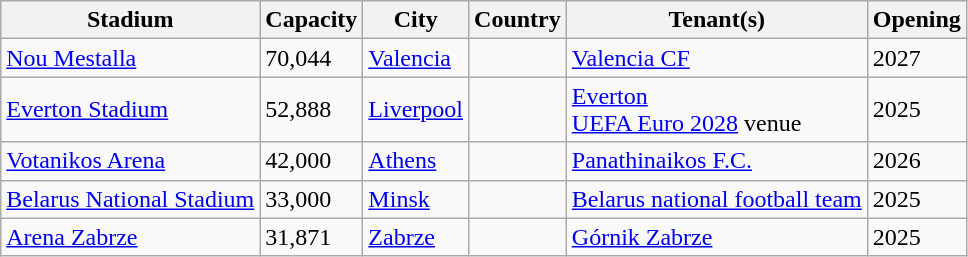<table class="wikitable sortable">
<tr>
<th>Stadium</th>
<th>Capacity</th>
<th>City</th>
<th>Country</th>
<th>Tenant(s)</th>
<th>Opening</th>
</tr>
<tr>
<td><a href='#'>Nou Mestalla</a></td>
<td>70,044</td>
<td><a href='#'>Valencia</a></td>
<td></td>
<td><a href='#'>Valencia CF</a></td>
<td>2027</td>
</tr>
<tr>
<td><a href='#'>Everton Stadium</a></td>
<td>52,888</td>
<td><a href='#'>Liverpool</a></td>
<td></td>
<td><a href='#'>Everton</a><br><a href='#'>UEFA Euro 2028</a> venue</td>
<td>2025</td>
</tr>
<tr>
<td><a href='#'>Votanikos Arena</a></td>
<td>42,000</td>
<td><a href='#'>Athens</a></td>
<td></td>
<td><a href='#'>Panathinaikos F.C.</a></td>
<td>2026</td>
</tr>
<tr>
<td><a href='#'>Belarus National Stadium</a></td>
<td>33,000</td>
<td><a href='#'>Minsk</a></td>
<td></td>
<td><a href='#'>Belarus national football team</a></td>
<td>2025</td>
</tr>
<tr>
<td><a href='#'>Arena Zabrze</a></td>
<td>31,871</td>
<td><a href='#'>Zabrze</a></td>
<td></td>
<td><a href='#'>Górnik Zabrze</a></td>
<td>2025</td>
</tr>
</table>
